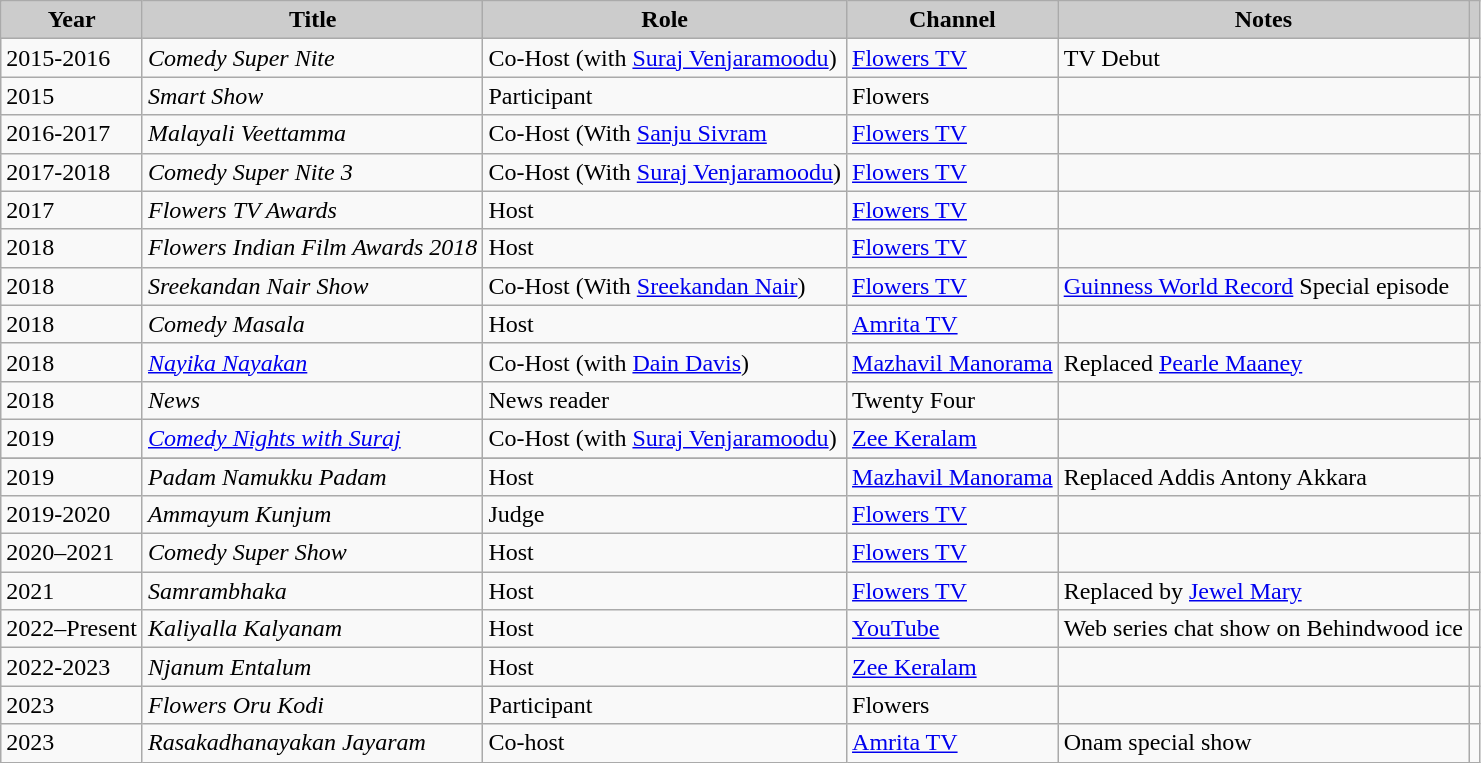<table class="wikitable">
<tr>
<th style="background:#ccc;">Year</th>
<th style="background:#ccc;">Title</th>
<th style="background:#ccc;">Role</th>
<th style="background:#ccc;">Channel</th>
<th style="background:#ccc;">Notes</th>
<th style="background:#ccc;"></th>
</tr>
<tr>
<td>2015-2016</td>
<td><em>Comedy Super Nite</em></td>
<td>Co-Host (with <a href='#'>Suraj Venjaramoodu</a>)</td>
<td><a href='#'>Flowers TV</a></td>
<td>TV Debut</td>
<td></td>
</tr>
<tr>
<td>2015</td>
<td><em>Smart Show</em></td>
<td>Participant</td>
<td>Flowers</td>
<td></td>
</tr>
<tr>
<td>2016-2017</td>
<td><em>Malayali Veettamma</em></td>
<td>Co-Host (With <a href='#'>Sanju Sivram</a></td>
<td><a href='#'>Flowers TV</a></td>
<td></td>
<td></td>
</tr>
<tr>
<td>2017-2018</td>
<td><em>Comedy Super Nite 3</em></td>
<td>Co-Host (With <a href='#'>Suraj Venjaramoodu</a>)</td>
<td><a href='#'>Flowers TV</a></td>
<td></td>
<td></td>
</tr>
<tr>
<td>2017</td>
<td><em>Flowers TV Awards</em></td>
<td>Host</td>
<td><a href='#'>Flowers TV</a></td>
<td></td>
<td></td>
</tr>
<tr>
<td>2018</td>
<td><em>Flowers Indian Film Awards 2018</em></td>
<td>Host</td>
<td><a href='#'>Flowers TV</a></td>
<td></td>
<td></td>
</tr>
<tr>
<td>2018</td>
<td><em>Sreekandan Nair Show</em></td>
<td>Co-Host (With <a href='#'>Sreekandan Nair</a>)</td>
<td><a href='#'>Flowers TV</a></td>
<td><a href='#'>Guinness World Record</a> Special episode</td>
<td></td>
</tr>
<tr>
<td>2018</td>
<td><em>Comedy Masala</em></td>
<td>Host</td>
<td><a href='#'>Amrita TV</a></td>
<td></td>
<td></td>
</tr>
<tr>
<td>2018</td>
<td><em><a href='#'>Nayika Nayakan</a></em></td>
<td>Co-Host (with <a href='#'>Dain Davis</a>)</td>
<td><a href='#'>Mazhavil Manorama</a></td>
<td>Replaced <a href='#'>Pearle Maaney</a></td>
<td></td>
</tr>
<tr>
<td>2018</td>
<td><em>News</em></td>
<td>News reader</td>
<td>Twenty Four</td>
<td></td>
<td></td>
</tr>
<tr>
<td>2019</td>
<td><em><a href='#'>Comedy Nights with Suraj</a></em></td>
<td>Co-Host (with <a href='#'>Suraj Venjaramoodu</a>)</td>
<td><a href='#'>Zee Keralam</a></td>
<td></td>
<td></td>
</tr>
<tr>
</tr>
<tr>
<td>2019</td>
<td><em>Padam Namukku Padam</em></td>
<td>Host</td>
<td><a href='#'>Mazhavil Manorama</a></td>
<td>Replaced Addis Antony Akkara</td>
<td></td>
</tr>
<tr>
<td>2019-2020</td>
<td><em>Ammayum Kunjum</em></td>
<td>Judge</td>
<td><a href='#'>Flowers TV</a></td>
<td></td>
<td></td>
</tr>
<tr>
<td>2020–2021</td>
<td><em>Comedy Super Show</em></td>
<td>Host</td>
<td><a href='#'>Flowers TV</a></td>
<td></td>
<td></td>
</tr>
<tr>
<td>2021</td>
<td><em>Samrambhaka</em></td>
<td>Host</td>
<td><a href='#'>Flowers TV</a></td>
<td>Replaced by <a href='#'>Jewel Mary</a></td>
<td></td>
</tr>
<tr>
<td>2022–Present</td>
<td><em>Kaliyalla Kalyanam</em></td>
<td>Host</td>
<td><a href='#'>YouTube</a></td>
<td>Web series chat show on Behindwood ice</td>
<td></td>
</tr>
<tr>
<td>2022-2023</td>
<td><em>Njanum Entalum</em></td>
<td>Host</td>
<td><a href='#'>Zee Keralam</a></td>
<td></td>
<td></td>
</tr>
<tr>
<td>2023</td>
<td><em>Flowers Oru Kodi</em></td>
<td>Participant</td>
<td>Flowers</td>
<td></td>
<td></td>
</tr>
<tr>
<td>2023</td>
<td><em>Rasakadhanayakan Jayaram</em></td>
<td>Co-host</td>
<td><a href='#'>Amrita TV</a></td>
<td>Onam special show</td>
<td></td>
</tr>
</table>
